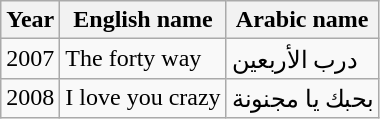<table class="wikitable">
<tr>
<th>Year</th>
<th>English name</th>
<th>Arabic name</th>
</tr>
<tr>
<td>2007</td>
<td>The forty way</td>
<td>درب الأربعين</td>
</tr>
<tr>
<td>2008</td>
<td>I love you crazy</td>
<td>بحبك يا مجنونة</td>
</tr>
</table>
